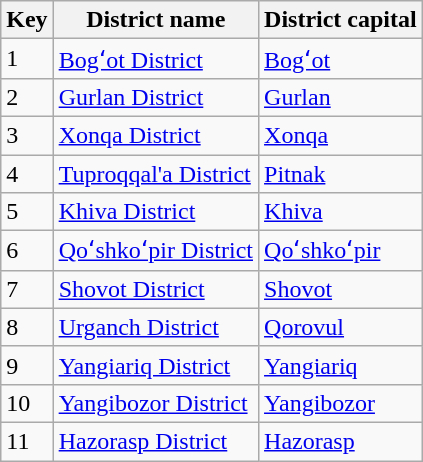<table class="wikitable sortable">
<tr>
<th>Key</th>
<th>District name</th>
<th>District capital</th>
</tr>
<tr>
<td>1</td>
<td><a href='#'>Bogʻot District</a></td>
<td><a href='#'>Bogʻot</a></td>
</tr>
<tr>
<td>2</td>
<td><a href='#'>Gurlan District</a></td>
<td><a href='#'>Gurlan</a></td>
</tr>
<tr>
<td>3</td>
<td><a href='#'>Xonqa District</a></td>
<td><a href='#'>Xonqa</a></td>
</tr>
<tr>
<td>4</td>
<td><a href='#'>Tuproqqal'a District</a></td>
<td><a href='#'>Pitnak</a></td>
</tr>
<tr>
<td>5</td>
<td><a href='#'>Khiva District</a></td>
<td><a href='#'>Khiva</a></td>
</tr>
<tr>
<td>6</td>
<td><a href='#'>Qoʻshkoʻpir District</a></td>
<td><a href='#'>Qoʻshkoʻpir</a></td>
</tr>
<tr>
<td>7</td>
<td><a href='#'>Shovot District</a></td>
<td><a href='#'>Shovot</a></td>
</tr>
<tr>
<td>8</td>
<td><a href='#'>Urganch District</a></td>
<td><a href='#'>Qorovul</a></td>
</tr>
<tr>
<td>9</td>
<td><a href='#'>Yangiariq District</a></td>
<td><a href='#'>Yangiariq</a></td>
</tr>
<tr>
<td>10</td>
<td><a href='#'>Yangibozor District</a></td>
<td><a href='#'>Yangibozor</a></td>
</tr>
<tr>
<td>11</td>
<td><a href='#'>Hazorasp District</a></td>
<td><a href='#'>Hazorasp</a></td>
</tr>
</table>
